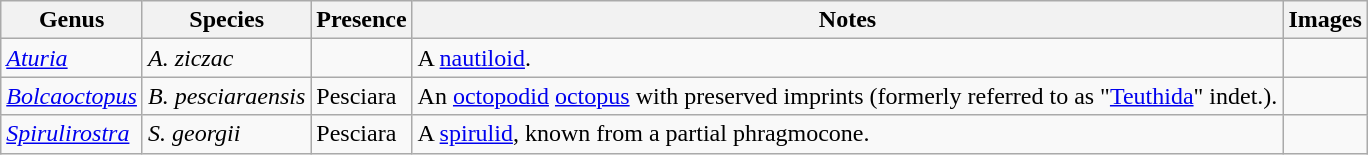<table class="wikitable" align="center">
<tr>
<th>Genus</th>
<th>Species</th>
<th>Presence</th>
<th>Notes</th>
<th>Images</th>
</tr>
<tr>
<td><em><a href='#'>Aturia</a></em></td>
<td><em>A. ziczac</em></td>
<td></td>
<td>A <a href='#'>nautiloid</a>.</td>
<td></td>
</tr>
<tr>
<td><em><a href='#'>Bolcaoctopus</a></em></td>
<td><em>B. pesciaraensis</em></td>
<td>Pesciara</td>
<td>An <a href='#'>octopodid</a> <a href='#'>octopus</a> with preserved imprints (formerly referred to as "<a href='#'>Teuthida</a>" indet.).</td>
<td></td>
</tr>
<tr>
<td><em><a href='#'>Spirulirostra</a></em></td>
<td><em>S. georgii</em></td>
<td>Pesciara</td>
<td>A <a href='#'>spirulid</a>, known from a partial phragmocone.</td>
<td></td>
</tr>
</table>
